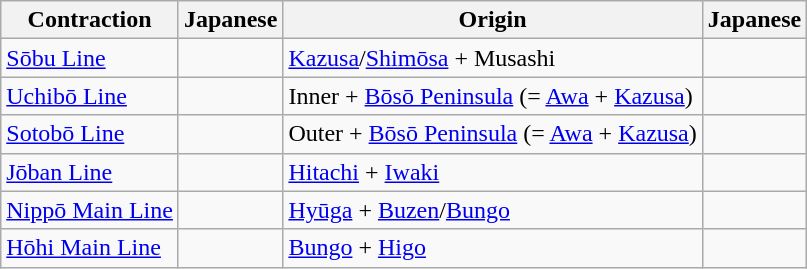<table class="wikitable">
<tr>
<th>Contraction</th>
<th>Japanese</th>
<th>Origin</th>
<th>Japanese</th>
</tr>
<tr>
<td><a href='#'>Sōbu Line</a></td>
<td></td>
<td><a href='#'>Kazusa</a>/<a href='#'>Shimōsa</a> + Musashi</td>
<td></td>
</tr>
<tr>
<td><a href='#'>Uchibō Line</a></td>
<td></td>
<td>Inner + <a href='#'>Bōsō Peninsula</a> (= <a href='#'>Awa</a> + <a href='#'>Kazusa</a>)</td>
<td></td>
</tr>
<tr>
<td><a href='#'>Sotobō Line</a></td>
<td></td>
<td>Outer + <a href='#'>Bōsō Peninsula</a> (= <a href='#'>Awa</a> + <a href='#'>Kazusa</a>)</td>
<td></td>
</tr>
<tr>
<td><a href='#'>Jōban Line</a></td>
<td></td>
<td><a href='#'>Hitachi</a> + <a href='#'>Iwaki</a></td>
<td></td>
</tr>
<tr>
<td><a href='#'>Nippō Main Line</a></td>
<td></td>
<td><a href='#'>Hyūga</a> + <a href='#'>Buzen</a>/<a href='#'>Bungo</a></td>
<td></td>
</tr>
<tr>
<td><a href='#'>Hōhi Main Line</a></td>
<td></td>
<td><a href='#'>Bungo</a> + <a href='#'>Higo</a></td>
<td></td>
</tr>
</table>
